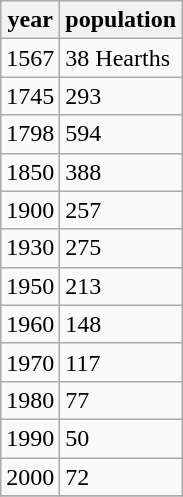<table class="wikitable">
<tr>
<th>year</th>
<th>population</th>
</tr>
<tr>
<td>1567</td>
<td>38 Hearths</td>
</tr>
<tr>
<td>1745</td>
<td>293</td>
</tr>
<tr>
<td>1798</td>
<td>594</td>
</tr>
<tr>
<td>1850</td>
<td>388</td>
</tr>
<tr>
<td>1900</td>
<td>257</td>
</tr>
<tr>
<td>1930</td>
<td>275</td>
</tr>
<tr>
<td>1950</td>
<td>213</td>
</tr>
<tr>
<td>1960</td>
<td>148</td>
</tr>
<tr>
<td>1970</td>
<td>117</td>
</tr>
<tr>
<td>1980</td>
<td>77</td>
</tr>
<tr>
<td>1990</td>
<td>50</td>
</tr>
<tr>
<td>2000</td>
<td>72</td>
</tr>
<tr>
</tr>
</table>
